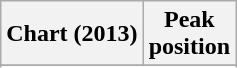<table class="wikitable sortable plainrowheaders" style="text-align:center">
<tr>
<th scope="col">Chart (2013)</th>
<th scope="col">Peak<br>position</th>
</tr>
<tr>
</tr>
<tr>
</tr>
<tr>
</tr>
<tr>
</tr>
<tr>
</tr>
</table>
